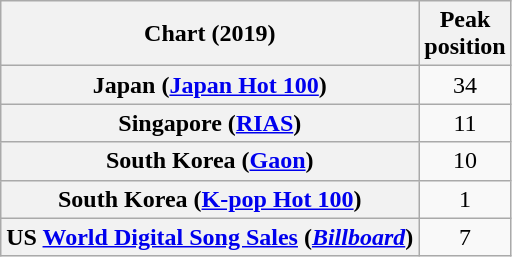<table class="wikitable sortable plainrowheaders" style="text-align:center">
<tr>
<th scope="col">Chart (2019)</th>
<th scope="col">Peak<br> position</th>
</tr>
<tr>
<th scope="row">Japan (<a href='#'>Japan Hot 100</a>)</th>
<td>34</td>
</tr>
<tr>
<th scope="row">Singapore (<a href='#'>RIAS</a>)</th>
<td>11</td>
</tr>
<tr>
<th scope="row">South Korea (<a href='#'>Gaon</a>)</th>
<td>10</td>
</tr>
<tr>
<th scope="row">South Korea (<a href='#'>K-pop Hot 100</a>)</th>
<td>1</td>
</tr>
<tr>
<th scope="row">US <a href='#'>World Digital Song Sales</a> (<em><a href='#'>Billboard</a></em>)</th>
<td>7</td>
</tr>
</table>
